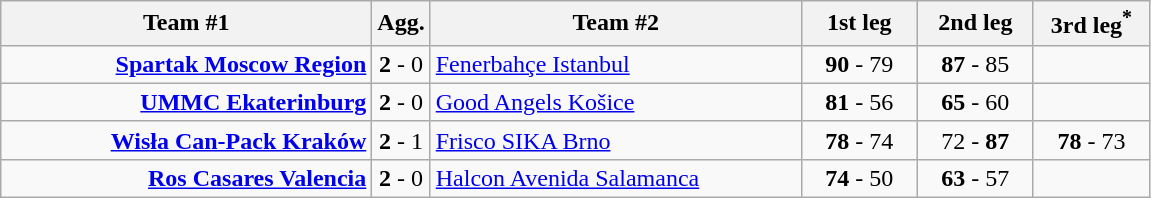<table class=wikitable style="text-align:center">
<tr>
<th width=240>Team #1</th>
<th width=20>Agg.</th>
<th width=240>Team #2</th>
<th width=70>1st leg</th>
<th width=70>2nd leg</th>
<th width=70>3rd leg<sup>*</sup></th>
</tr>
<tr>
<td align=right><strong><a href='#'>Spartak Moscow Region</a></strong> </td>
<td><strong>2</strong> - 0</td>
<td align=left> <a href='#'>Fenerbahçe Istanbul</a></td>
<td><strong>90</strong> - 79</td>
<td><strong>87</strong> - 85</td>
<td></td>
</tr>
<tr>
<td align=right><strong><a href='#'>UMMC Ekaterinburg</a></strong> </td>
<td><strong>2</strong>  - 0</td>
<td align=left> <a href='#'>Good Angels Košice</a></td>
<td><strong>81</strong> - 56</td>
<td><strong>65</strong> - 60</td>
<td></td>
</tr>
<tr>
<td align=right><strong><a href='#'>Wisła Can-Pack Kraków</a></strong>  </td>
<td><strong>2</strong>  -  1</td>
<td align=left> <a href='#'>Frisco SIKA Brno</a></td>
<td><strong>78</strong> - 74</td>
<td>72 - <strong>87</strong></td>
<td><strong>78</strong> - 73</td>
</tr>
<tr>
<td align=right><strong><a href='#'>Ros Casares Valencia</a></strong>  </td>
<td><strong>2</strong> - 0</td>
<td align=left> <a href='#'>Halcon Avenida Salamanca</a></td>
<td><strong>74</strong> - 50</td>
<td><strong>63</strong> - 57</td>
<td></td>
</tr>
</table>
